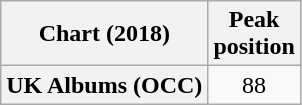<table class="wikitable plainrowheaders" style="text-align:center">
<tr>
<th scope="col">Chart (2018)</th>
<th scope="col">Peak<br>position</th>
</tr>
<tr>
<th scope="row">UK Albums (OCC)</th>
<td>88</td>
</tr>
</table>
